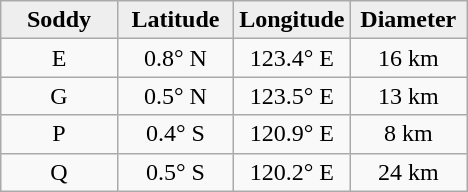<table class="wikitable">
<tr>
<th width="25%" style="background:#eeeeee;">Soddy</th>
<th width="25%" style="background:#eeeeee;">Latitude</th>
<th width="25%" style="background:#eeeeee;">Longitude</th>
<th width="25%" style="background:#eeeeee;">Diameter</th>
</tr>
<tr>
<td align="center">E</td>
<td align="center">0.8° N</td>
<td align="center">123.4° E</td>
<td align="center">16 km</td>
</tr>
<tr>
<td align="center">G</td>
<td align="center">0.5° N</td>
<td align="center">123.5° E</td>
<td align="center">13 km</td>
</tr>
<tr>
<td align="center">P</td>
<td align="center">0.4° S</td>
<td align="center">120.9° E</td>
<td align="center">8 km</td>
</tr>
<tr>
<td align="center">Q</td>
<td align="center">0.5° S</td>
<td align="center">120.2° E</td>
<td align="center">24 km</td>
</tr>
</table>
